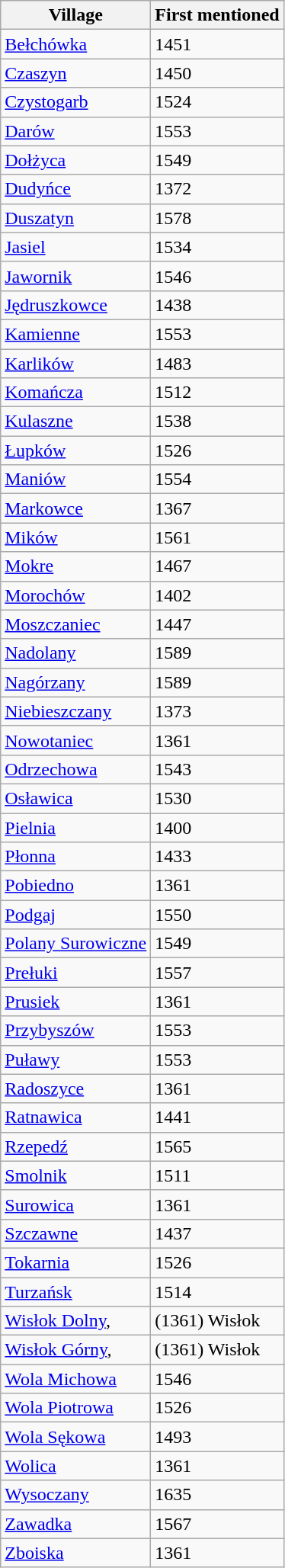<table class="wikitable">
<tr>
<th>Village</th>
<th>First mentioned</th>
</tr>
<tr>
<td><a href='#'>Bełchówka</a></td>
<td>1451<br></td>
</tr>
<tr>
<td><a href='#'>Czaszyn</a></td>
<td>1450<br></td>
</tr>
<tr>
<td><a href='#'>Czystogarb</a></td>
<td>1524<br></td>
</tr>
<tr>
<td><a href='#'>Darów</a></td>
<td>1553<br></td>
</tr>
<tr>
<td><a href='#'>Dołżyca</a></td>
<td>1549<br></td>
</tr>
<tr>
<td><a href='#'>Dudyńce</a></td>
<td>1372<br></td>
</tr>
<tr>
<td><a href='#'>Duszatyn</a></td>
<td>1578<br></td>
</tr>
<tr>
<td><a href='#'>Jasiel</a></td>
<td>1534<br></td>
</tr>
<tr>
<td><a href='#'>Jawornik</a></td>
<td>1546<br></td>
</tr>
<tr>
<td><a href='#'>Jędruszkowce</a></td>
<td>1438<br></td>
</tr>
<tr>
<td><a href='#'>Kamienne</a></td>
<td>1553<br></td>
</tr>
<tr>
<td><a href='#'>Karlików</a></td>
<td>1483<br></td>
</tr>
<tr>
<td><a href='#'>Komańcza</a></td>
<td>1512<br></td>
</tr>
<tr>
<td><a href='#'>Kulaszne</a></td>
<td>1538<br></td>
</tr>
<tr>
<td><a href='#'>Łupków</a></td>
<td>1526<br></td>
</tr>
<tr>
<td><a href='#'>Maniów</a></td>
<td>1554<br></td>
</tr>
<tr>
<td><a href='#'>Markowce</a></td>
<td>1367<br></td>
</tr>
<tr>
<td><a href='#'>Mików</a></td>
<td>1561<br></td>
</tr>
<tr>
<td><a href='#'>Mokre</a></td>
<td>1467<br></td>
</tr>
<tr>
<td><a href='#'>Morochów</a></td>
<td>1402<br></td>
</tr>
<tr>
<td><a href='#'>Moszczaniec</a></td>
<td>1447<br></td>
</tr>
<tr>
<td><a href='#'>Nadolany</a></td>
<td>1589<br></td>
</tr>
<tr>
<td><a href='#'>Nagórzany</a></td>
<td>1589<br></td>
</tr>
<tr>
<td><a href='#'>Niebieszczany</a></td>
<td>1373<br></td>
</tr>
<tr>
<td><a href='#'>Nowotaniec</a></td>
<td>1361<br></td>
</tr>
<tr>
<td><a href='#'>Odrzechowa</a></td>
<td>1543<br></td>
</tr>
<tr>
<td><a href='#'>Osławica</a></td>
<td>1530<br></td>
</tr>
<tr>
<td><a href='#'>Pielnia</a></td>
<td>1400<br></td>
</tr>
<tr>
<td><a href='#'>Płonna</a></td>
<td>1433<br></td>
</tr>
<tr>
<td><a href='#'>Pobiedno</a></td>
<td>1361<br></td>
</tr>
<tr>
<td><a href='#'>Podgaj</a></td>
<td>1550<br></td>
</tr>
<tr>
<td><a href='#'>Polany Surowiczne</a></td>
<td>1549<br></td>
</tr>
<tr>
<td><a href='#'>Prełuki</a></td>
<td>1557<br></td>
</tr>
<tr>
<td><a href='#'>Prusiek</a></td>
<td>1361<br></td>
</tr>
<tr>
<td><a href='#'>Przybyszów</a></td>
<td>1553 <br></td>
</tr>
<tr>
<td><a href='#'>Puławy</a></td>
<td>1553<br></td>
</tr>
<tr>
<td><a href='#'>Radoszyce</a></td>
<td>1361 <br></td>
</tr>
<tr>
<td><a href='#'>Ratnawica</a></td>
<td>1441<br></td>
</tr>
<tr>
<td><a href='#'>Rzepedź</a></td>
<td>1565<br></td>
</tr>
<tr>
<td><a href='#'>Smolnik</a></td>
<td>1511<br></td>
</tr>
<tr>
<td><a href='#'>Surowica</a></td>
<td>1361<br></td>
</tr>
<tr>
<td><a href='#'>Szczawne</a></td>
<td>1437<br></td>
</tr>
<tr>
<td><a href='#'>Tokarnia</a></td>
<td>1526 <br></td>
</tr>
<tr>
<td><a href='#'>Turzańsk</a></td>
<td>1514<br></td>
</tr>
<tr>
<td><a href='#'>Wisłok Dolny</a>,</td>
<td>(1361) Wisłok <br></td>
</tr>
<tr>
<td><a href='#'>Wisłok Górny</a>,</td>
<td>(1361) Wisłok  <br></td>
</tr>
<tr>
<td><a href='#'>Wola Michowa</a></td>
<td>1546<br></td>
</tr>
<tr>
<td><a href='#'>Wola Piotrowa</a></td>
<td>1526 <br></td>
</tr>
<tr>
<td><a href='#'>Wola Sękowa</a></td>
<td>1493<br></td>
</tr>
<tr>
<td><a href='#'>Wolica</a></td>
<td>1361</td>
</tr>
<tr>
<td><a href='#'>Wysoczany</a></td>
<td>1635<br></td>
</tr>
<tr>
<td><a href='#'>Zawadka</a></td>
<td>1567<br></td>
</tr>
<tr>
<td><a href='#'>Zboiska</a></td>
<td>1361<br></td>
</tr>
</table>
